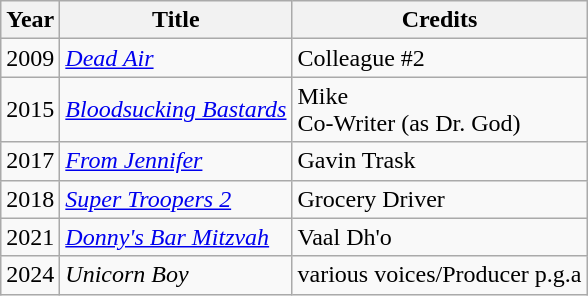<table class="wikitable sortable">
<tr>
<th>Year</th>
<th>Title</th>
<th>Credits</th>
</tr>
<tr>
<td>2009</td>
<td><em><a href='#'>Dead Air</a></em></td>
<td>Colleague #2</td>
</tr>
<tr>
<td>2015</td>
<td><em><a href='#'>Bloodsucking Bastards</a></em></td>
<td>Mike <br>Co-Writer (as Dr. God)</td>
</tr>
<tr>
<td>2017</td>
<td><em><a href='#'>From Jennifer</a></em></td>
<td>Gavin Trask</td>
</tr>
<tr>
<td>2018</td>
<td><em><a href='#'>Super Troopers 2</a></em></td>
<td>Grocery Driver</td>
</tr>
<tr>
<td>2021</td>
<td><em><a href='#'>Donny's Bar Mitzvah</a></em></td>
<td>Vaal Dh'o</td>
</tr>
<tr>
<td>2024</td>
<td><em>Unicorn Boy</em></td>
<td>various voices/Producer p.g.a</td>
</tr>
</table>
